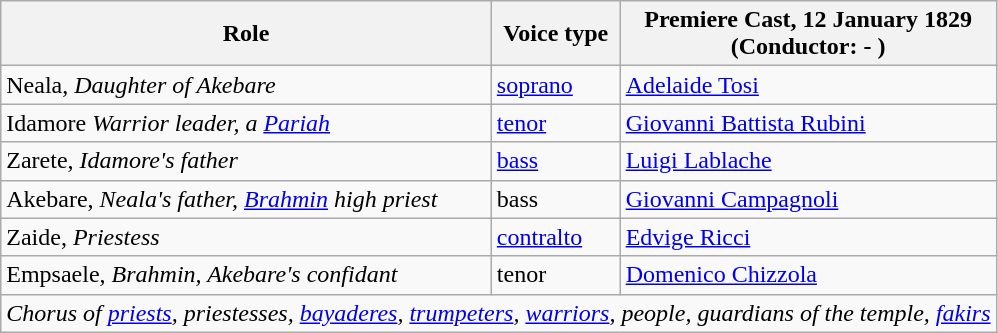<table class="wikitable">
<tr>
<th>Role</th>
<th>Voice type</th>
<th>Premiere Cast, 12 January 1829<br>(Conductor: - )</th>
</tr>
<tr>
<td>Neala, <em>Daughter of Akebare</em></td>
<td><a href='#'>soprano</a></td>
<td><a href='#'>Adelaide Tosi</a></td>
</tr>
<tr>
<td>Idamore <em>Warrior leader, a <a href='#'>Pariah</a></em></td>
<td><a href='#'>tenor</a></td>
<td><a href='#'>Giovanni Battista Rubini</a></td>
</tr>
<tr>
<td>Zarete, <em>Idamore's father</em></td>
<td><a href='#'>bass</a></td>
<td><a href='#'>Luigi Lablache</a></td>
</tr>
<tr>
<td>Akebare, <em>Neala's father, <a href='#'>Brahmin</a> high priest</em></td>
<td>bass</td>
<td><a href='#'>Giovanni Campagnoli</a></td>
</tr>
<tr>
<td>Zaide, <em>Priestess</em></td>
<td><a href='#'>contralto</a></td>
<td><a href='#'>Edvige Ricci</a></td>
</tr>
<tr>
<td>Empsaele, <em>Brahmin, Akebare's confidant</em></td>
<td>tenor</td>
<td><a href='#'>Domenico Chizzola</a></td>
</tr>
<tr>
<td colspan="3"><em>Chorus of <a href='#'>priests</a>, priestesses, <a href='#'>bayaderes</a>, <a href='#'>trumpeters</a>, <a href='#'>warriors</a>, people, guardians of the temple, <a href='#'>fakirs</a></em></td>
</tr>
</table>
